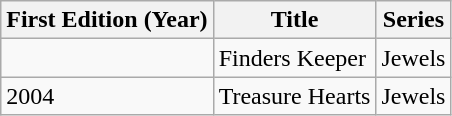<table class="wikitable sortable">
<tr>
<th>First Edition (Year)</th>
<th>Title</th>
<th>Series</th>
</tr>
<tr>
<td></td>
<td>Finders Keeper</td>
<td>Jewels</td>
</tr>
<tr>
<td>2004</td>
<td>Treasure Hearts</td>
<td>Jewels</td>
</tr>
</table>
